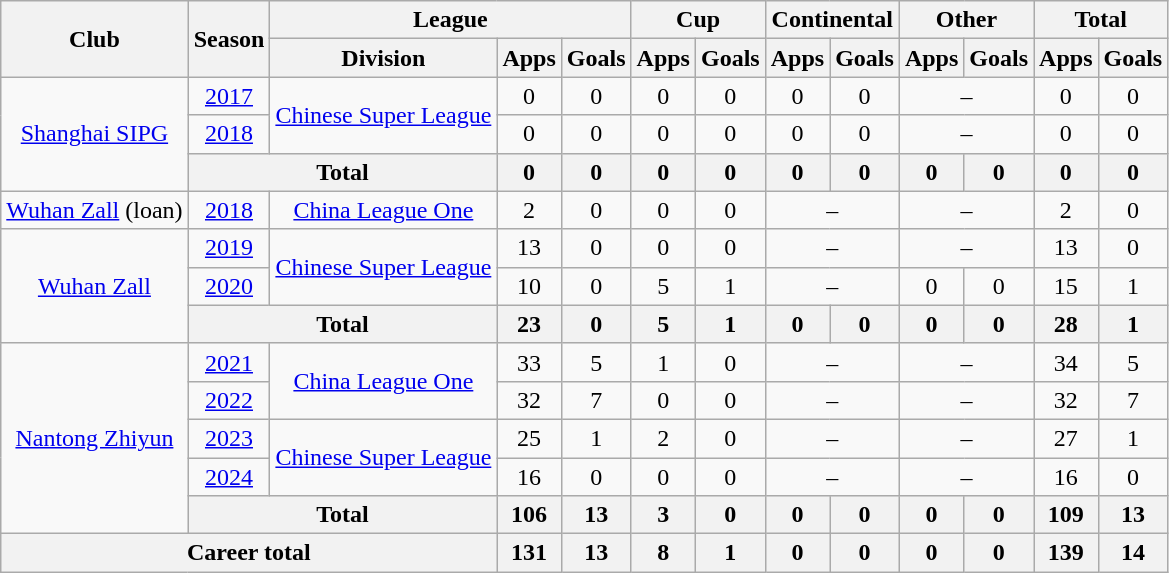<table class="wikitable" style="text-align: center">
<tr>
<th rowspan="2">Club</th>
<th rowspan="2">Season</th>
<th colspan="3">League</th>
<th colspan="2">Cup</th>
<th colspan="2">Continental</th>
<th colspan="2">Other</th>
<th colspan="2">Total</th>
</tr>
<tr>
<th>Division</th>
<th>Apps</th>
<th>Goals</th>
<th>Apps</th>
<th>Goals</th>
<th>Apps</th>
<th>Goals</th>
<th>Apps</th>
<th>Goals</th>
<th>Apps</th>
<th>Goals</th>
</tr>
<tr>
<td rowspan=3><a href='#'>Shanghai SIPG</a></td>
<td><a href='#'>2017</a></td>
<td rowspan="2"><a href='#'>Chinese Super League</a></td>
<td>0</td>
<td>0</td>
<td>0</td>
<td>0</td>
<td>0</td>
<td>0</td>
<td colspan="2">–</td>
<td>0</td>
<td>0</td>
</tr>
<tr>
<td><a href='#'>2018</a></td>
<td>0</td>
<td>0</td>
<td>0</td>
<td>0</td>
<td>0</td>
<td>0</td>
<td colspan="2">–</td>
<td>0</td>
<td>0</td>
</tr>
<tr>
<th colspan=2>Total</th>
<th>0</th>
<th>0</th>
<th>0</th>
<th>0</th>
<th>0</th>
<th>0</th>
<th>0</th>
<th>0</th>
<th>0</th>
<th>0</th>
</tr>
<tr>
<td><a href='#'>Wuhan Zall</a> (loan)</td>
<td><a href='#'>2018</a></td>
<td><a href='#'>China League One</a></td>
<td>2</td>
<td>0</td>
<td>0</td>
<td>0</td>
<td colspan="2">–</td>
<td colspan="2">–</td>
<td>2</td>
<td>0</td>
</tr>
<tr>
<td rowspan=3><a href='#'>Wuhan Zall</a></td>
<td><a href='#'>2019</a></td>
<td rowspan=2><a href='#'>Chinese Super League</a></td>
<td>13</td>
<td>0</td>
<td>0</td>
<td>0</td>
<td colspan="2">–</td>
<td colspan="2">–</td>
<td>13</td>
<td>0</td>
</tr>
<tr>
<td><a href='#'>2020</a></td>
<td>10</td>
<td>0</td>
<td>5</td>
<td>1</td>
<td colspan="2">–</td>
<td>0</td>
<td>0</td>
<td>15</td>
<td>1</td>
</tr>
<tr>
<th colspan=2>Total</th>
<th>23</th>
<th>0</th>
<th>5</th>
<th>1</th>
<th>0</th>
<th>0</th>
<th>0</th>
<th>0</th>
<th>28</th>
<th>1</th>
</tr>
<tr>
<td rowspan=5><a href='#'>Nantong Zhiyun</a></td>
<td><a href='#'>2021</a></td>
<td rowspan=2><a href='#'>China League One</a></td>
<td>33</td>
<td>5</td>
<td>1</td>
<td>0</td>
<td colspan="2">–</td>
<td colspan="2">–</td>
<td>34</td>
<td>5</td>
</tr>
<tr>
<td><a href='#'>2022</a></td>
<td>32</td>
<td>7</td>
<td>0</td>
<td>0</td>
<td colspan="2">–</td>
<td colspan="2">–</td>
<td>32</td>
<td>7</td>
</tr>
<tr>
<td><a href='#'>2023</a></td>
<td rowspan=2><a href='#'>Chinese Super League</a></td>
<td>25</td>
<td>1</td>
<td>2</td>
<td>0</td>
<td colspan="2">–</td>
<td colspan="2">–</td>
<td>27</td>
<td>1</td>
</tr>
<tr>
<td><a href='#'>2024</a></td>
<td>16</td>
<td>0</td>
<td>0</td>
<td>0</td>
<td colspan="2">–</td>
<td colspan="2">–</td>
<td>16</td>
<td>0</td>
</tr>
<tr>
<th colspan=2>Total</th>
<th>106</th>
<th>13</th>
<th>3</th>
<th>0</th>
<th>0</th>
<th>0</th>
<th>0</th>
<th>0</th>
<th>109</th>
<th>13</th>
</tr>
<tr>
<th colspan=3>Career total</th>
<th>131</th>
<th>13</th>
<th>8</th>
<th>1</th>
<th>0</th>
<th>0</th>
<th>0</th>
<th>0</th>
<th>139</th>
<th>14</th>
</tr>
</table>
